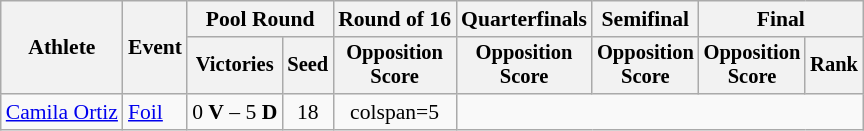<table class=wikitable style=font-size:90%;text-align:center>
<tr>
<th rowspan=2>Athlete</th>
<th rowspan=2>Event</th>
<th colspan=2>Pool Round</th>
<th>Round of 16</th>
<th>Quarterfinals</th>
<th>Semifinal</th>
<th colspan=2>Final</th>
</tr>
<tr style=font-size:95%>
<th>Victories</th>
<th>Seed</th>
<th>Opposition<br>Score</th>
<th>Opposition<br>Score</th>
<th>Opposition<br>Score</th>
<th>Opposition<br>Score</th>
<th>Rank</th>
</tr>
<tr align=center>
<td align=left><a href='#'>Camila Ortiz</a></td>
<td align=left><a href='#'>Foil</a></td>
<td>0 <strong>V</strong> – 5 <strong>D</strong></td>
<td>18</td>
<td>colspan=5 </td>
</tr>
</table>
